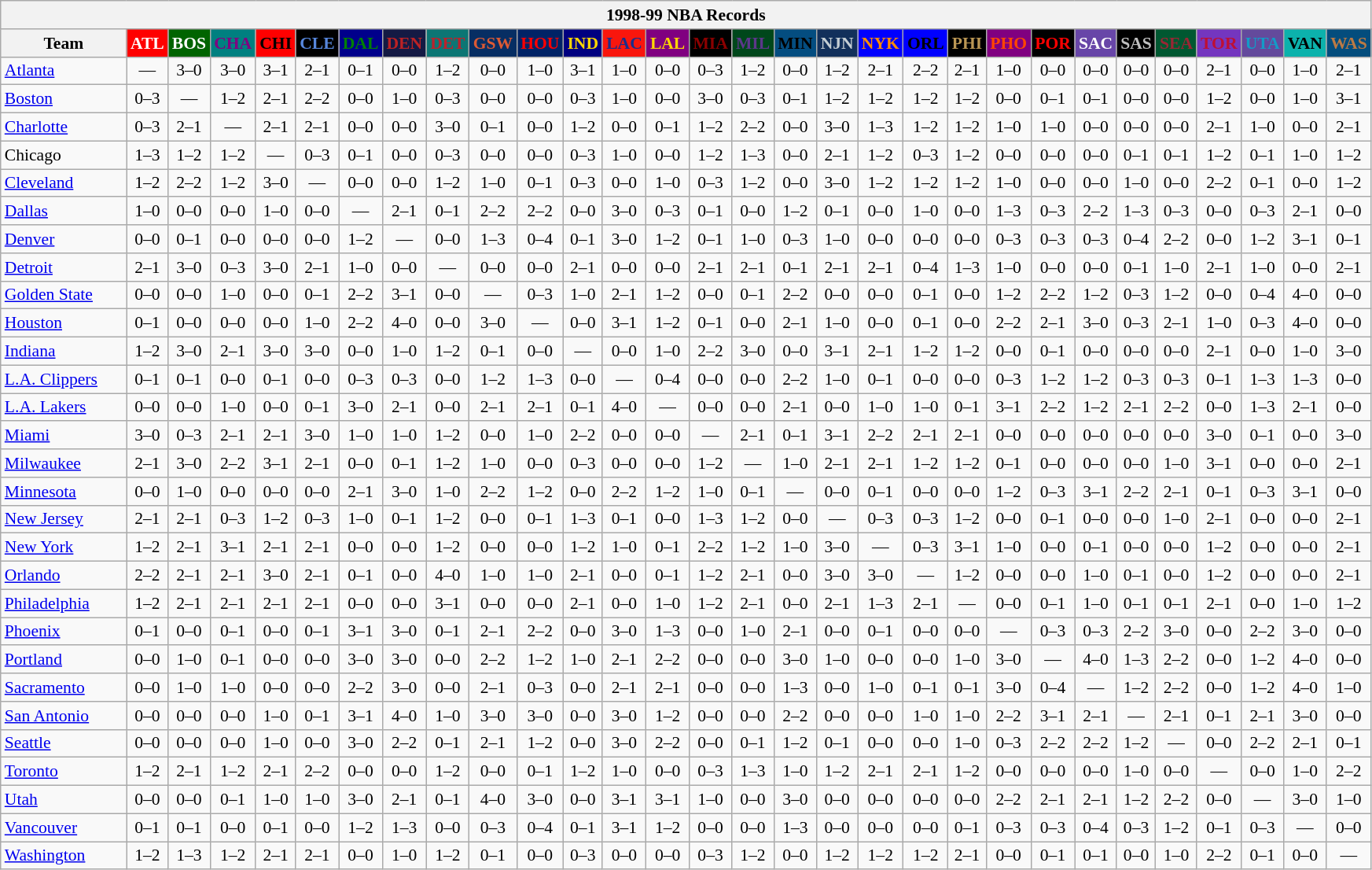<table class="wikitable" style="font-size:90%; text-align:center;">
<tr>
<th colspan=30>1998-99 NBA Records</th>
</tr>
<tr>
<th width=100>Team</th>
<th style="background:#FF0000;color:#FFFFFF;width=35">ATL</th>
<th style="background:#006400;color:#FFFFFF;width=35">BOS</th>
<th style="background:#008080;color:#800080;width=35">CHA</th>
<th style="background:#FF0000;color:#000000;width=35">CHI</th>
<th style="background:#000000;color:#5787DC;width=35">CLE</th>
<th style="background:#00008B;color:#008000;width=35">DAL</th>
<th style="background:#141A44;color:#BC2224;width=35">DEN</th>
<th style="background:#0C7674;color:#BB222C;width=35">DET</th>
<th style="background:#072E63;color:#DC5A34;width=35">GSW</th>
<th style="background:#002366;color:#FF0000;width=35">HOU</th>
<th style="background:#000080;color:#FFD700;width=35">IND</th>
<th style="background:#F9160D;color:#1A2E8B;width=35">LAC</th>
<th style="background:#800080;color:#FFD700;width=35">LAL</th>
<th style="background:#000000;color:#8B0000;width=35">MIA</th>
<th style="background:#00471B;color:#5C378A;width=35">MIL</th>
<th style="background:#044D80;color:#000000;width=35">MIN</th>
<th style="background:#12305B;color:#C4CED4;width=35">NJN</th>
<th style="background:#0000FF;color:#FF8C00;width=35">NYK</th>
<th style="background:#0000FF;color:#000000;width=35">ORL</th>
<th style="background:#000000;color:#BB9754;width=35">PHI</th>
<th style="background:#800080;color:#FF4500;width=35">PHO</th>
<th style="background:#000000;color:#FF0000;width=35">POR</th>
<th style="background:#6846A8;color:#FFFFFF;width=35">SAC</th>
<th style="background:#000000;color:#C0C0C0;width=35">SAS</th>
<th style="background:#005831;color:#992634;width=35">SEA</th>
<th style="background:#7436BF;color:#BE0F34;width=35">TOR</th>
<th style="background:#644A9C;color:#149BC7;width=35">UTA</th>
<th style="background:#0CB2AC;color:#000000;width=35">VAN</th>
<th style="background:#044D7D;color:#BC7A44;width=35">WAS</th>
</tr>
<tr>
<td style="text-align:left;"><a href='#'>Atlanta</a></td>
<td>—</td>
<td>3–0</td>
<td>3–0</td>
<td>3–1</td>
<td>2–1</td>
<td>0–1</td>
<td>0–0</td>
<td>1–2</td>
<td>0–0</td>
<td>1–0</td>
<td>3–1</td>
<td>1–0</td>
<td>0–0</td>
<td>0–3</td>
<td>1–2</td>
<td>0–0</td>
<td>1–2</td>
<td>2–1</td>
<td>2–2</td>
<td>2–1</td>
<td>1–0</td>
<td>0–0</td>
<td>0–0</td>
<td>0–0</td>
<td>0–0</td>
<td>2–1</td>
<td>0–0</td>
<td>1–0</td>
<td>2–1</td>
</tr>
<tr>
<td style="text-align:left;"><a href='#'>Boston</a></td>
<td>0–3</td>
<td>—</td>
<td>1–2</td>
<td>2–1</td>
<td>2–2</td>
<td>0–0</td>
<td>1–0</td>
<td>0–3</td>
<td>0–0</td>
<td>0–0</td>
<td>0–3</td>
<td>1–0</td>
<td>0–0</td>
<td>3–0</td>
<td>0–3</td>
<td>0–1</td>
<td>1–2</td>
<td>1–2</td>
<td>1–2</td>
<td>1–2</td>
<td>0–0</td>
<td>0–1</td>
<td>0–1</td>
<td>0–0</td>
<td>0–0</td>
<td>1–2</td>
<td>0–0</td>
<td>1–0</td>
<td>3–1</td>
</tr>
<tr>
<td style="text-align:left;"><a href='#'>Charlotte</a></td>
<td>0–3</td>
<td>2–1</td>
<td>—</td>
<td>2–1</td>
<td>2–1</td>
<td>0–0</td>
<td>0–0</td>
<td>3–0</td>
<td>0–1</td>
<td>0–0</td>
<td>1–2</td>
<td>0–0</td>
<td>0–1</td>
<td>1–2</td>
<td>2–2</td>
<td>0–0</td>
<td>3–0</td>
<td>1–3</td>
<td>1–2</td>
<td>1–2</td>
<td>1–0</td>
<td>1–0</td>
<td>0–0</td>
<td>0–0</td>
<td>0–0</td>
<td>2–1</td>
<td>1–0</td>
<td>0–0</td>
<td>2–1</td>
</tr>
<tr>
<td style="text-align:left;">Chicago</td>
<td>1–3</td>
<td>1–2</td>
<td>1–2</td>
<td>—</td>
<td>0–3</td>
<td>0–1</td>
<td>0–0</td>
<td>0–3</td>
<td>0–0</td>
<td>0–0</td>
<td>0–3</td>
<td>1–0</td>
<td>0–0</td>
<td>1–2</td>
<td>1–3</td>
<td>0–0</td>
<td>2–1</td>
<td>1–2</td>
<td>0–3</td>
<td>1–2</td>
<td>0–0</td>
<td>0–0</td>
<td>0–0</td>
<td>0–1</td>
<td>0–1</td>
<td>1–2</td>
<td>0–1</td>
<td>1–0</td>
<td>1–2</td>
</tr>
<tr>
<td style="text-align:left;"><a href='#'>Cleveland</a></td>
<td>1–2</td>
<td>2–2</td>
<td>1–2</td>
<td>3–0</td>
<td>—</td>
<td>0–0</td>
<td>0–0</td>
<td>1–2</td>
<td>1–0</td>
<td>0–1</td>
<td>0–3</td>
<td>0–0</td>
<td>1–0</td>
<td>0–3</td>
<td>1–2</td>
<td>0–0</td>
<td>3–0</td>
<td>1–2</td>
<td>1–2</td>
<td>1–2</td>
<td>1–0</td>
<td>0–0</td>
<td>0–0</td>
<td>1–0</td>
<td>0–0</td>
<td>2–2</td>
<td>0–1</td>
<td>0–0</td>
<td>1–2</td>
</tr>
<tr>
<td style="text-align:left;"><a href='#'>Dallas</a></td>
<td>1–0</td>
<td>0–0</td>
<td>0–0</td>
<td>1–0</td>
<td>0–0</td>
<td>—</td>
<td>2–1</td>
<td>0–1</td>
<td>2–2</td>
<td>2–2</td>
<td>0–0</td>
<td>3–0</td>
<td>0–3</td>
<td>0–1</td>
<td>0–0</td>
<td>1–2</td>
<td>0–1</td>
<td>0–0</td>
<td>1–0</td>
<td>0–0</td>
<td>1–3</td>
<td>0–3</td>
<td>2–2</td>
<td>1–3</td>
<td>0–3</td>
<td>0–0</td>
<td>0–3</td>
<td>2–1</td>
<td>0–0</td>
</tr>
<tr>
<td style="text-align:left;"><a href='#'>Denver</a></td>
<td>0–0</td>
<td>0–1</td>
<td>0–0</td>
<td>0–0</td>
<td>0–0</td>
<td>1–2</td>
<td>—</td>
<td>0–0</td>
<td>1–3</td>
<td>0–4</td>
<td>0–1</td>
<td>3–0</td>
<td>1–2</td>
<td>0–1</td>
<td>1–0</td>
<td>0–3</td>
<td>1–0</td>
<td>0–0</td>
<td>0–0</td>
<td>0–0</td>
<td>0–3</td>
<td>0–3</td>
<td>0–3</td>
<td>0–4</td>
<td>2–2</td>
<td>0–0</td>
<td>1–2</td>
<td>3–1</td>
<td>0–1</td>
</tr>
<tr>
<td style="text-align:left;"><a href='#'>Detroit</a></td>
<td>2–1</td>
<td>3–0</td>
<td>0–3</td>
<td>3–0</td>
<td>2–1</td>
<td>1–0</td>
<td>0–0</td>
<td>—</td>
<td>0–0</td>
<td>0–0</td>
<td>2–1</td>
<td>0–0</td>
<td>0–0</td>
<td>2–1</td>
<td>2–1</td>
<td>0–1</td>
<td>2–1</td>
<td>2–1</td>
<td>0–4</td>
<td>1–3</td>
<td>1–0</td>
<td>0–0</td>
<td>0–0</td>
<td>0–1</td>
<td>1–0</td>
<td>2–1</td>
<td>1–0</td>
<td>0–0</td>
<td>2–1</td>
</tr>
<tr>
<td style="text-align:left;"><a href='#'>Golden State</a></td>
<td>0–0</td>
<td>0–0</td>
<td>1–0</td>
<td>0–0</td>
<td>0–1</td>
<td>2–2</td>
<td>3–1</td>
<td>0–0</td>
<td>—</td>
<td>0–3</td>
<td>1–0</td>
<td>2–1</td>
<td>1–2</td>
<td>0–0</td>
<td>0–1</td>
<td>2–2</td>
<td>0–0</td>
<td>0–0</td>
<td>0–1</td>
<td>0–0</td>
<td>1–2</td>
<td>2–2</td>
<td>1–2</td>
<td>0–3</td>
<td>1–2</td>
<td>0–0</td>
<td>0–4</td>
<td>4–0</td>
<td>0–0</td>
</tr>
<tr>
<td style="text-align:left;"><a href='#'>Houston</a></td>
<td>0–1</td>
<td>0–0</td>
<td>0–0</td>
<td>0–0</td>
<td>1–0</td>
<td>2–2</td>
<td>4–0</td>
<td>0–0</td>
<td>3–0</td>
<td>—</td>
<td>0–0</td>
<td>3–1</td>
<td>1–2</td>
<td>0–1</td>
<td>0–0</td>
<td>2–1</td>
<td>1–0</td>
<td>0–0</td>
<td>0–1</td>
<td>0–0</td>
<td>2–2</td>
<td>2–1</td>
<td>3–0</td>
<td>0–3</td>
<td>2–1</td>
<td>1–0</td>
<td>0–3</td>
<td>4–0</td>
<td>0–0</td>
</tr>
<tr>
<td style="text-align:left;"><a href='#'>Indiana</a></td>
<td>1–2</td>
<td>3–0</td>
<td>2–1</td>
<td>3–0</td>
<td>3–0</td>
<td>0–0</td>
<td>1–0</td>
<td>1–2</td>
<td>0–1</td>
<td>0–0</td>
<td>—</td>
<td>0–0</td>
<td>1–0</td>
<td>2–2</td>
<td>3–0</td>
<td>0–0</td>
<td>3–1</td>
<td>2–1</td>
<td>1–2</td>
<td>1–2</td>
<td>0–0</td>
<td>0–1</td>
<td>0–0</td>
<td>0–0</td>
<td>0–0</td>
<td>2–1</td>
<td>0–0</td>
<td>1–0</td>
<td>3–0</td>
</tr>
<tr>
<td style="text-align:left;"><a href='#'>L.A. Clippers</a></td>
<td>0–1</td>
<td>0–1</td>
<td>0–0</td>
<td>0–1</td>
<td>0–0</td>
<td>0–3</td>
<td>0–3</td>
<td>0–0</td>
<td>1–2</td>
<td>1–3</td>
<td>0–0</td>
<td>—</td>
<td>0–4</td>
<td>0–0</td>
<td>0–0</td>
<td>2–2</td>
<td>1–0</td>
<td>0–1</td>
<td>0–0</td>
<td>0–0</td>
<td>0–3</td>
<td>1–2</td>
<td>1–2</td>
<td>0–3</td>
<td>0–3</td>
<td>0–1</td>
<td>1–3</td>
<td>1–3</td>
<td>0–0</td>
</tr>
<tr>
<td style="text-align:left;"><a href='#'>L.A. Lakers</a></td>
<td>0–0</td>
<td>0–0</td>
<td>1–0</td>
<td>0–0</td>
<td>0–1</td>
<td>3–0</td>
<td>2–1</td>
<td>0–0</td>
<td>2–1</td>
<td>2–1</td>
<td>0–1</td>
<td>4–0</td>
<td>—</td>
<td>0–0</td>
<td>0–0</td>
<td>2–1</td>
<td>0–0</td>
<td>1–0</td>
<td>1–0</td>
<td>0–1</td>
<td>3–1</td>
<td>2–2</td>
<td>1–2</td>
<td>2–1</td>
<td>2–2</td>
<td>0–0</td>
<td>1–3</td>
<td>2–1</td>
<td>0–0</td>
</tr>
<tr>
<td style="text-align:left;"><a href='#'>Miami</a></td>
<td>3–0</td>
<td>0–3</td>
<td>2–1</td>
<td>2–1</td>
<td>3–0</td>
<td>1–0</td>
<td>1–0</td>
<td>1–2</td>
<td>0–0</td>
<td>1–0</td>
<td>2–2</td>
<td>0–0</td>
<td>0–0</td>
<td>—</td>
<td>2–1</td>
<td>0–1</td>
<td>3–1</td>
<td>2–2</td>
<td>2–1</td>
<td>2–1</td>
<td>0–0</td>
<td>0–0</td>
<td>0–0</td>
<td>0–0</td>
<td>0–0</td>
<td>3–0</td>
<td>0–1</td>
<td>0–0</td>
<td>3–0</td>
</tr>
<tr>
<td style="text-align:left;"><a href='#'>Milwaukee</a></td>
<td>2–1</td>
<td>3–0</td>
<td>2–2</td>
<td>3–1</td>
<td>2–1</td>
<td>0–0</td>
<td>0–1</td>
<td>1–2</td>
<td>1–0</td>
<td>0–0</td>
<td>0–3</td>
<td>0–0</td>
<td>0–0</td>
<td>1–2</td>
<td>—</td>
<td>1–0</td>
<td>2–1</td>
<td>2–1</td>
<td>1–2</td>
<td>1–2</td>
<td>0–1</td>
<td>0–0</td>
<td>0–0</td>
<td>0–0</td>
<td>1–0</td>
<td>3–1</td>
<td>0–0</td>
<td>0–0</td>
<td>2–1</td>
</tr>
<tr>
<td style="text-align:left;"><a href='#'>Minnesota</a></td>
<td>0–0</td>
<td>1–0</td>
<td>0–0</td>
<td>0–0</td>
<td>0–0</td>
<td>2–1</td>
<td>3–0</td>
<td>1–0</td>
<td>2–2</td>
<td>1–2</td>
<td>0–0</td>
<td>2–2</td>
<td>1–2</td>
<td>1–0</td>
<td>0–1</td>
<td>—</td>
<td>0–0</td>
<td>0–1</td>
<td>0–0</td>
<td>0–0</td>
<td>1–2</td>
<td>0–3</td>
<td>3–1</td>
<td>2–2</td>
<td>2–1</td>
<td>0–1</td>
<td>0–3</td>
<td>3–1</td>
<td>0–0</td>
</tr>
<tr>
<td style="text-align:left;"><a href='#'>New Jersey</a></td>
<td>2–1</td>
<td>2–1</td>
<td>0–3</td>
<td>1–2</td>
<td>0–3</td>
<td>1–0</td>
<td>0–1</td>
<td>1–2</td>
<td>0–0</td>
<td>0–1</td>
<td>1–3</td>
<td>0–1</td>
<td>0–0</td>
<td>1–3</td>
<td>1–2</td>
<td>0–0</td>
<td>—</td>
<td>0–3</td>
<td>0–3</td>
<td>1–2</td>
<td>0–0</td>
<td>0–1</td>
<td>0–0</td>
<td>0–0</td>
<td>1–0</td>
<td>2–1</td>
<td>0–0</td>
<td>0–0</td>
<td>2–1</td>
</tr>
<tr>
<td style="text-align:left;"><a href='#'>New York</a></td>
<td>1–2</td>
<td>2–1</td>
<td>3–1</td>
<td>2–1</td>
<td>2–1</td>
<td>0–0</td>
<td>0–0</td>
<td>1–2</td>
<td>0–0</td>
<td>0–0</td>
<td>1–2</td>
<td>1–0</td>
<td>0–1</td>
<td>2–2</td>
<td>1–2</td>
<td>1–0</td>
<td>3–0</td>
<td>—</td>
<td>0–3</td>
<td>3–1</td>
<td>1–0</td>
<td>0–0</td>
<td>0–1</td>
<td>0–0</td>
<td>0–0</td>
<td>1–2</td>
<td>0–0</td>
<td>0–0</td>
<td>2–1</td>
</tr>
<tr>
<td style="text-align:left;"><a href='#'>Orlando</a></td>
<td>2–2</td>
<td>2–1</td>
<td>2–1</td>
<td>3–0</td>
<td>2–1</td>
<td>0–1</td>
<td>0–0</td>
<td>4–0</td>
<td>1–0</td>
<td>1–0</td>
<td>2–1</td>
<td>0–0</td>
<td>0–1</td>
<td>1–2</td>
<td>2–1</td>
<td>0–0</td>
<td>3–0</td>
<td>3–0</td>
<td>—</td>
<td>1–2</td>
<td>0–0</td>
<td>0–0</td>
<td>1–0</td>
<td>0–1</td>
<td>0–0</td>
<td>1–2</td>
<td>0–0</td>
<td>0–0</td>
<td>2–1</td>
</tr>
<tr>
<td style="text-align:left;"><a href='#'>Philadelphia</a></td>
<td>1–2</td>
<td>2–1</td>
<td>2–1</td>
<td>2–1</td>
<td>2–1</td>
<td>0–0</td>
<td>0–0</td>
<td>3–1</td>
<td>0–0</td>
<td>0–0</td>
<td>2–1</td>
<td>0–0</td>
<td>1–0</td>
<td>1–2</td>
<td>2–1</td>
<td>0–0</td>
<td>2–1</td>
<td>1–3</td>
<td>2–1</td>
<td>—</td>
<td>0–0</td>
<td>0–1</td>
<td>1–0</td>
<td>0–1</td>
<td>0–1</td>
<td>2–1</td>
<td>0–0</td>
<td>1–0</td>
<td>1–2</td>
</tr>
<tr>
<td style="text-align:left;"><a href='#'>Phoenix</a></td>
<td>0–1</td>
<td>0–0</td>
<td>0–1</td>
<td>0–0</td>
<td>0–1</td>
<td>3–1</td>
<td>3–0</td>
<td>0–1</td>
<td>2–1</td>
<td>2–2</td>
<td>0–0</td>
<td>3–0</td>
<td>1–3</td>
<td>0–0</td>
<td>1–0</td>
<td>2–1</td>
<td>0–0</td>
<td>0–1</td>
<td>0–0</td>
<td>0–0</td>
<td>—</td>
<td>0–3</td>
<td>0–3</td>
<td>2–2</td>
<td>3–0</td>
<td>0–0</td>
<td>2–2</td>
<td>3–0</td>
<td>0–0</td>
</tr>
<tr>
<td style="text-align:left;"><a href='#'>Portland</a></td>
<td>0–0</td>
<td>1–0</td>
<td>0–1</td>
<td>0–0</td>
<td>0–0</td>
<td>3–0</td>
<td>3–0</td>
<td>0–0</td>
<td>2–2</td>
<td>1–2</td>
<td>1–0</td>
<td>2–1</td>
<td>2–2</td>
<td>0–0</td>
<td>0–0</td>
<td>3–0</td>
<td>1–0</td>
<td>0–0</td>
<td>0–0</td>
<td>1–0</td>
<td>3–0</td>
<td>—</td>
<td>4–0</td>
<td>1–3</td>
<td>2–2</td>
<td>0–0</td>
<td>1–2</td>
<td>4–0</td>
<td>0–0</td>
</tr>
<tr>
<td style="text-align:left;"><a href='#'>Sacramento</a></td>
<td>0–0</td>
<td>1–0</td>
<td>1–0</td>
<td>0–0</td>
<td>0–0</td>
<td>2–2</td>
<td>3–0</td>
<td>0–0</td>
<td>2–1</td>
<td>0–3</td>
<td>0–0</td>
<td>2–1</td>
<td>2–1</td>
<td>0–0</td>
<td>0–0</td>
<td>1–3</td>
<td>0–0</td>
<td>1–0</td>
<td>0–1</td>
<td>0–1</td>
<td>3–0</td>
<td>0–4</td>
<td>—</td>
<td>1–2</td>
<td>2–2</td>
<td>0–0</td>
<td>1–2</td>
<td>4–0</td>
<td>1–0</td>
</tr>
<tr>
<td style="text-align:left;"><a href='#'>San Antonio</a></td>
<td>0–0</td>
<td>0–0</td>
<td>0–0</td>
<td>1–0</td>
<td>0–1</td>
<td>3–1</td>
<td>4–0</td>
<td>1–0</td>
<td>3–0</td>
<td>3–0</td>
<td>0–0</td>
<td>3–0</td>
<td>1–2</td>
<td>0–0</td>
<td>0–0</td>
<td>2–2</td>
<td>0–0</td>
<td>0–0</td>
<td>1–0</td>
<td>1–0</td>
<td>2–2</td>
<td>3–1</td>
<td>2–1</td>
<td>—</td>
<td>2–1</td>
<td>0–1</td>
<td>2–1</td>
<td>3–0</td>
<td>0–0</td>
</tr>
<tr>
<td style="text-align:left;"><a href='#'>Seattle</a></td>
<td>0–0</td>
<td>0–0</td>
<td>0–0</td>
<td>1–0</td>
<td>0–0</td>
<td>3–0</td>
<td>2–2</td>
<td>0–1</td>
<td>2–1</td>
<td>1–2</td>
<td>0–0</td>
<td>3–0</td>
<td>2–2</td>
<td>0–0</td>
<td>0–1</td>
<td>1–2</td>
<td>0–1</td>
<td>0–0</td>
<td>0–0</td>
<td>1–0</td>
<td>0–3</td>
<td>2–2</td>
<td>2–2</td>
<td>1–2</td>
<td>—</td>
<td>0–0</td>
<td>2–2</td>
<td>2–1</td>
<td>0–1</td>
</tr>
<tr>
<td style="text-align:left;"><a href='#'>Toronto</a></td>
<td>1–2</td>
<td>2–1</td>
<td>1–2</td>
<td>2–1</td>
<td>2–2</td>
<td>0–0</td>
<td>0–0</td>
<td>1–2</td>
<td>0–0</td>
<td>0–1</td>
<td>1–2</td>
<td>1–0</td>
<td>0–0</td>
<td>0–3</td>
<td>1–3</td>
<td>1–0</td>
<td>1–2</td>
<td>2–1</td>
<td>2–1</td>
<td>1–2</td>
<td>0–0</td>
<td>0–0</td>
<td>0–0</td>
<td>1–0</td>
<td>0–0</td>
<td>—</td>
<td>0–0</td>
<td>1–0</td>
<td>2–2</td>
</tr>
<tr>
<td style="text-align:left;"><a href='#'>Utah</a></td>
<td>0–0</td>
<td>0–0</td>
<td>0–1</td>
<td>1–0</td>
<td>1–0</td>
<td>3–0</td>
<td>2–1</td>
<td>0–1</td>
<td>4–0</td>
<td>3–0</td>
<td>0–0</td>
<td>3–1</td>
<td>3–1</td>
<td>1–0</td>
<td>0–0</td>
<td>3–0</td>
<td>0–0</td>
<td>0–0</td>
<td>0–0</td>
<td>0–0</td>
<td>2–2</td>
<td>2–1</td>
<td>2–1</td>
<td>1–2</td>
<td>2–2</td>
<td>0–0</td>
<td>—</td>
<td>3–0</td>
<td>1–0</td>
</tr>
<tr>
<td style="text-align:left;"><a href='#'>Vancouver</a></td>
<td>0–1</td>
<td>0–1</td>
<td>0–0</td>
<td>0–1</td>
<td>0–0</td>
<td>1–2</td>
<td>1–3</td>
<td>0–0</td>
<td>0–3</td>
<td>0–4</td>
<td>0–1</td>
<td>3–1</td>
<td>1–2</td>
<td>0–0</td>
<td>0–0</td>
<td>1–3</td>
<td>0–0</td>
<td>0–0</td>
<td>0–0</td>
<td>0–1</td>
<td>0–3</td>
<td>0–3</td>
<td>0–4</td>
<td>0–3</td>
<td>1–2</td>
<td>0–1</td>
<td>0–3</td>
<td>—</td>
<td>0–0</td>
</tr>
<tr>
<td style="text-align:left;"><a href='#'>Washington</a></td>
<td>1–2</td>
<td>1–3</td>
<td>1–2</td>
<td>2–1</td>
<td>2–1</td>
<td>0–0</td>
<td>1–0</td>
<td>1–2</td>
<td>0–1</td>
<td>0–0</td>
<td>0–3</td>
<td>0–0</td>
<td>0–0</td>
<td>0–3</td>
<td>1–2</td>
<td>0–0</td>
<td>1–2</td>
<td>1–2</td>
<td>1–2</td>
<td>2–1</td>
<td>0–0</td>
<td>0–1</td>
<td>0–1</td>
<td>0–0</td>
<td>1–0</td>
<td>2–2</td>
<td>0–1</td>
<td>0–0</td>
<td>—</td>
</tr>
</table>
